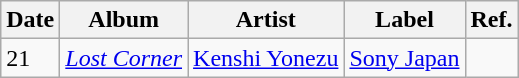<table class="wikitable">
<tr>
<th>Date</th>
<th>Album</th>
<th>Artist</th>
<th>Label</th>
<th>Ref.</th>
</tr>
<tr>
<td>21</td>
<td><em><a href='#'>Lost Corner</a></em></td>
<td><a href='#'>Kenshi Yonezu</a></td>
<td><a href='#'>Sony Japan</a></td>
<td></td>
</tr>
</table>
